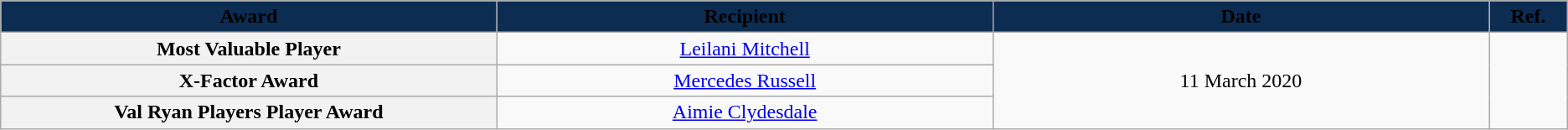<table class="wikitable sortable sortable" style="text-align: center">
<tr>
<th style="background: #0c2c52" width="10%"><span>Award</span></th>
<th style="background: #0c2c52" width="10%"><span>Recipient</span></th>
<th style="background: #0c2c52" width="10%"><span>Date</span></th>
<th style="background: #0c2c52" width="1%" class="unsortable"><span>Ref.</span></th>
</tr>
<tr>
<th rowspan=1>Most Valuable Player</th>
<td><a href='#'>Leilani Mitchell</a></td>
<td rowspan=5>11 March 2020</td>
<td rowspan=3></td>
</tr>
<tr>
<th rowspan=1>X-Factor Award</th>
<td><a href='#'>Mercedes Russell</a></td>
</tr>
<tr>
<th rowspan=1>Val Ryan Players Player Award</th>
<td><a href='#'>Aimie Clydesdale</a></td>
</tr>
</table>
